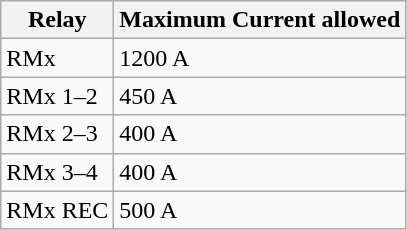<table class="wikitable">
<tr>
<th>Relay</th>
<th>Maximum Current allowed</th>
</tr>
<tr>
<td>RMx</td>
<td>1200 A</td>
</tr>
<tr>
<td>RMx 1–2</td>
<td>450 A</td>
</tr>
<tr>
<td>RMx 2–3</td>
<td>400 A</td>
</tr>
<tr>
<td>RMx 3–4</td>
<td>400 A</td>
</tr>
<tr>
<td>RMx REC</td>
<td>500 A</td>
</tr>
</table>
